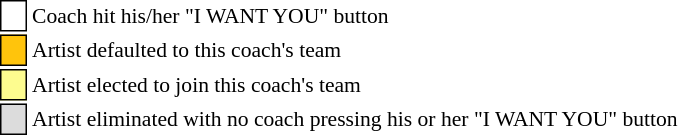<table class="toccolours" style="font-size: 90%; white-space: nowrap;">
<tr>
<td style="background-color:white; border: 1px solid black;"> <strong></strong> </td>
<td>Coach hit his/her "I WANT YOU" button</td>
</tr>
<tr>
<td style="background-color:#FFC40C; border: 1px solid black">    </td>
<td>Artist defaulted to this coach's team</td>
</tr>
<tr>
<td style="background-color:#fdfc8f; border: 1px solid black;">    </td>
<td style="padding-right: 8px">Artist elected to join this coach's team</td>
</tr>
<tr>
<td style="background-color:#DCDCDC; border: 1px solid black">    </td>
<td>Artist eliminated with no coach pressing his or her "I WANT YOU" button</td>
</tr>
<tr>
</tr>
</table>
